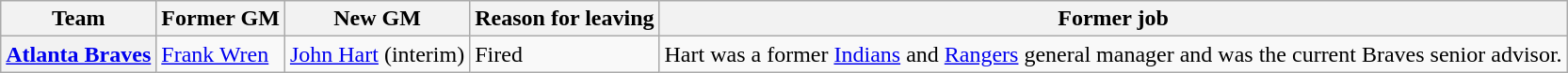<table class="wikitable" style="font-size:100%;">
<tr>
<th>Team</th>
<th>Former GM</th>
<th>New GM</th>
<th>Reason for leaving</th>
<th>Former job</th>
</tr>
<tr>
<th><a href='#'>Atlanta Braves</a></th>
<td><a href='#'>Frank Wren</a></td>
<td><a href='#'>John Hart</a> (interim)</td>
<td>Fired</td>
<td>Hart was a former <a href='#'>Indians</a> and <a href='#'>Rangers</a> general manager and was the current Braves senior advisor.</td>
</tr>
</table>
